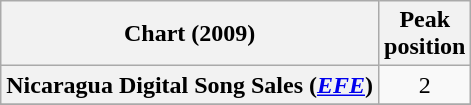<table class="wikitable sortable plainrowheaders" style="text-align:center;">
<tr>
<th scope="col">Chart (2009)</th>
<th scope="col">Peak<br>position</th>
</tr>
<tr>
<th scope="row">Nicaragua Digital Song Sales (<em><a href='#'>EFE</a></em>)</th>
<td>2</td>
</tr>
<tr>
</tr>
</table>
